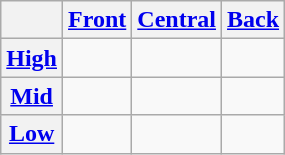<table class="wikitable">
<tr>
<th></th>
<th><a href='#'>Front</a></th>
<th><a href='#'>Central</a></th>
<th><a href='#'>Back</a></th>
</tr>
<tr>
<th><a href='#'>High</a></th>
<td></td>
<td></td>
<td></td>
</tr>
<tr>
<th><a href='#'>Mid</a></th>
<td></td>
<td></td>
<td></td>
</tr>
<tr>
<th><a href='#'>Low</a></th>
<td></td>
<td></td>
<td></td>
</tr>
</table>
